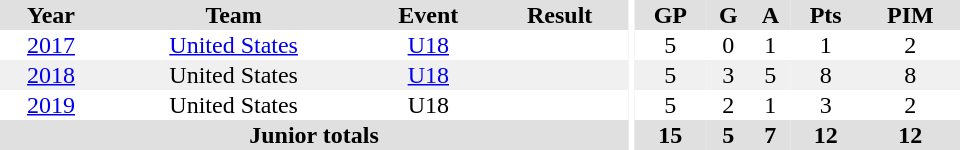<table border="0" cellpadding="1" cellspacing="0" ID="Table3" style="text-align:center; width:40em">
<tr ALIGN="center" bgcolor="#e0e0e0">
<th>Year</th>
<th>Team</th>
<th>Event</th>
<th>Result</th>
<th rowspan="99" bgcolor="#ffffff"></th>
<th>GP</th>
<th>G</th>
<th>A</th>
<th>Pts</th>
<th>PIM</th>
</tr>
<tr>
<td><a href='#'>2017</a></td>
<td><a href='#'>United States</a></td>
<td><a href='#'>U18</a></td>
<td></td>
<td>5</td>
<td>0</td>
<td>1</td>
<td>1</td>
<td>2</td>
</tr>
<tr bgcolor="#f0f0f0">
<td><a href='#'>2018</a></td>
<td>United States</td>
<td><a href='#'>U18</a></td>
<td></td>
<td>5</td>
<td>3</td>
<td>5</td>
<td>8</td>
<td>8</td>
</tr>
<tr>
<td><a href='#'>2019</a></td>
<td>United States</td>
<td>U18</td>
<td></td>
<td>5</td>
<td>2</td>
<td>1</td>
<td>3</td>
<td>2</td>
</tr>
<tr bgcolor="#e0e0e0">
<th colspan="4">Junior totals</th>
<th>15</th>
<th>5</th>
<th>7</th>
<th>12</th>
<th>12</th>
</tr>
</table>
